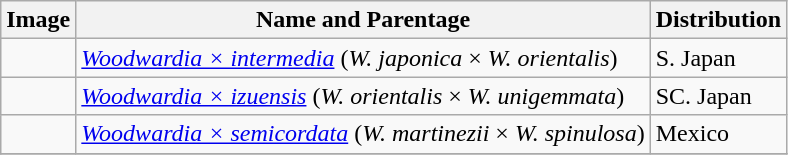<table class="wikitable">
<tr>
<th>Image</th>
<th>Name and Parentage</th>
<th>Distribution</th>
</tr>
<tr>
<td></td>
<td><em><a href='#'>Woodwardia × intermedia</a></em>  (<em>W. japonica</em> × <em>W. orientalis</em>)</td>
<td>S. Japan</td>
</tr>
<tr>
<td></td>
<td><em><a href='#'>Woodwardia × izuensis</a></em>  (<em>W. orientalis</em> × <em>W. unigemmata</em>)</td>
<td>SC. Japan</td>
</tr>
<tr>
<td></td>
<td><em><a href='#'>Woodwardia × semicordata</a></em>  (<em>W. martinezii</em> × <em>W. spinulosa</em>)</td>
<td>Mexico</td>
</tr>
<tr>
</tr>
</table>
